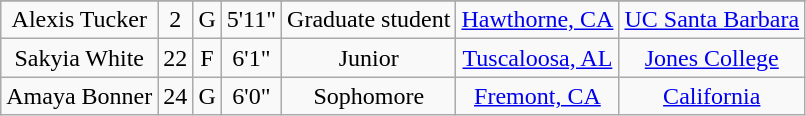<table class="wikitable sortable" border="1" style="text-align: center;">
<tr align=center>
</tr>
<tr>
<td>Alexis Tucker</td>
<td>2</td>
<td>G</td>
<td>5'11"</td>
<td>Graduate student</td>
<td><a href='#'>Hawthorne, CA</a></td>
<td><a href='#'>UC Santa Barbara</a></td>
</tr>
<tr>
<td>Sakyia White</td>
<td>22</td>
<td>F</td>
<td>6'1"</td>
<td>Junior</td>
<td><a href='#'>Tuscaloosa, AL</a></td>
<td><a href='#'>Jones College</a></td>
</tr>
<tr>
<td>Amaya Bonner</td>
<td>24</td>
<td>G</td>
<td>6'0"</td>
<td>Sophomore</td>
<td><a href='#'>Fremont, CA</a></td>
<td><a href='#'>California</a></td>
</tr>
</table>
